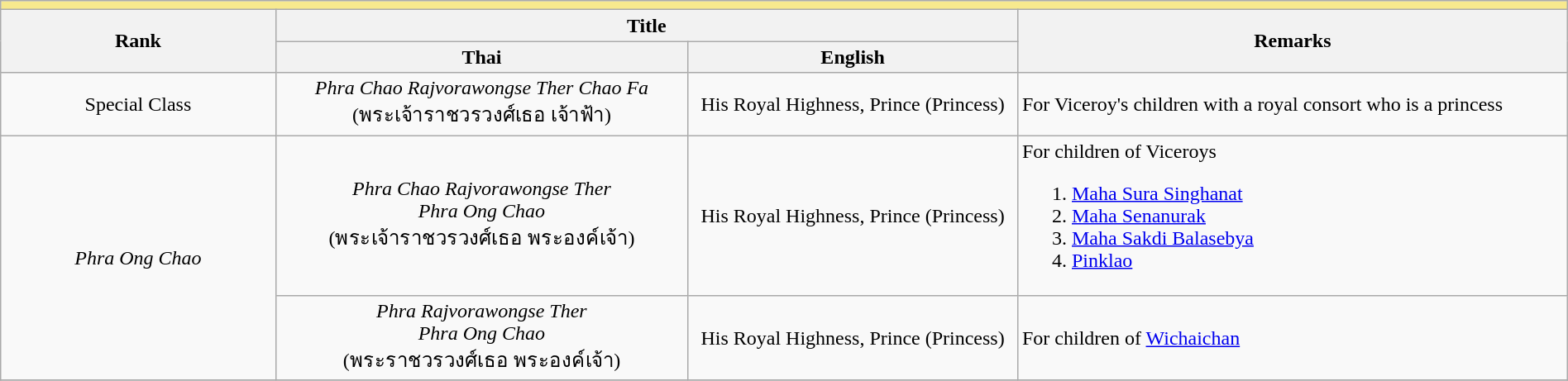<table class="wikitable" width="100%">
<tr>
<td colspan=4 style="background: #F7E98E;"></td>
</tr>
<tr>
<th rowspan=2 width="10%">Rank</th>
<th colspan=2 width="25%">Title</th>
<th rowspan=2 width="20%">Remarks</th>
</tr>
<tr>
<th width="15%">Thai</th>
<th width="12%">English</th>
</tr>
<tr>
<td align="center">Special Class</td>
<td align="center"><em>Phra Chao Rajvorawongse Ther Chao Fa</em> <br> (พระเจ้าราชวรวงศ์เธอ เจ้าฟ้า)</td>
<td align="center">His Royal Highness, Prince (Princess)</td>
<td>For Viceroy's children with a royal consort who is a princess</td>
</tr>
<tr>
<td rowspan=2 align="center"><em>Phra Ong Chao</em></td>
<td align="center"><em>Phra Chao Rajvorawongse Ther <br> Phra Ong Chao</em> <br> (พระเจ้าราชวรวงศ์เธอ พระองค์เจ้า)</td>
<td align="center">His Royal Highness, Prince (Princess)</td>
<td>For children of Viceroys<br><ol><li><a href='#'>Maha Sura Singhanat</a></li><li><a href='#'>Maha Senanurak</a></li><li><a href='#'>Maha Sakdi Balasebya</a></li><li><a href='#'>Pinklao</a></li></ol></td>
</tr>
<tr>
<td align="center"><em>Phra Rajvorawongse Ther <br> Phra Ong Chao</em> <br> (พระราชวรวงศ์เธอ พระองค์เจ้า)</td>
<td align="center">His Royal Highness, Prince (Princess)</td>
<td>For children of <a href='#'>Wichaichan</a></td>
</tr>
<tr>
</tr>
</table>
